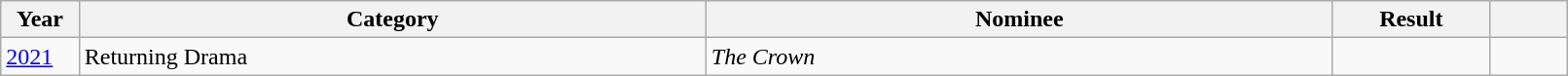<table class="wikitable" style="width:85%;">
<tr>
<th width=5%>Year</th>
<th style="width:40%;">Category</th>
<th style="width:40%;">Nominee</th>
<th style="width:10%;">Result</th>
<th width=5%></th>
</tr>
<tr>
<td vstyle="text-align: center;" rowspan="1"><a href='#'>2021</a></td>
<td>Returning Drama</td>
<td><em>The Crown</em></td>
<td></td>
<td></td>
</tr>
</table>
